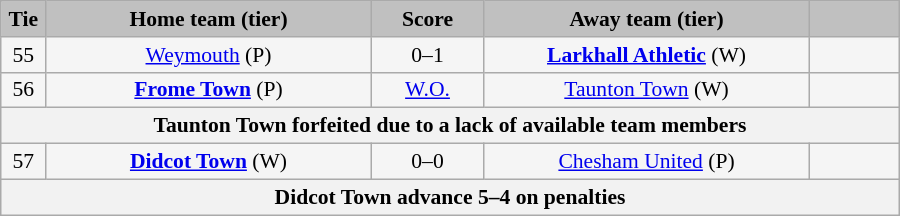<table class="wikitable" style="width: 600px; background:WhiteSmoke; text-align:center; font-size:90%">
<tr>
<td scope="col" style="width:  5.00%; background:silver;"><strong>Tie</strong></td>
<td scope="col" style="width: 36.25%; background:silver;"><strong>Home team (tier)</strong></td>
<td scope="col" style="width: 12.50%; background:silver;"><strong>Score</strong></td>
<td scope="col" style="width: 36.25%; background:silver;"><strong>Away team (tier)</strong></td>
<td scope="col" style="width: 10.00%; background:silver;"><strong></strong></td>
</tr>
<tr>
<td>55</td>
<td><a href='#'>Weymouth</a> (P)</td>
<td>0–1</td>
<td><strong><a href='#'>Larkhall Athletic</a></strong> (W)</td>
<td></td>
</tr>
<tr>
<td>56</td>
<td><strong><a href='#'>Frome Town</a></strong> (P)</td>
<td><a href='#'>W.O.</a></td>
<td><a href='#'>Taunton Town</a> (W)</td>
<td></td>
</tr>
<tr>
<th colspan="5">Taunton Town forfeited due to a lack of available team members</th>
</tr>
<tr>
<td>57</td>
<td><strong><a href='#'>Didcot Town</a></strong> (W)</td>
<td>0–0</td>
<td><a href='#'>Chesham United</a> (P)</td>
<td></td>
</tr>
<tr>
<th colspan="5">Didcot Town advance 5–4 on penalties</th>
</tr>
</table>
